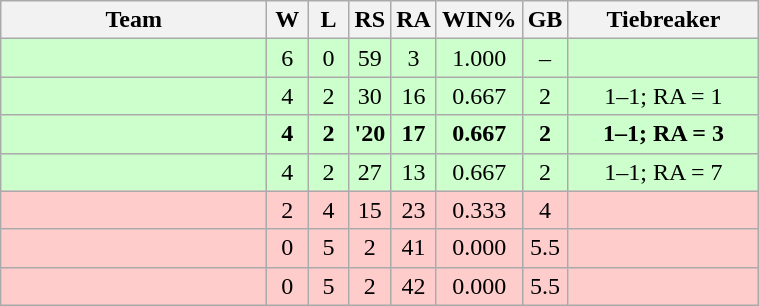<table class=wikitable style="text-align:center">
<tr>
<th width = 170>Team</th>
<th width = 20>W</th>
<th width = 20>L</th>
<th width = 20>RS</th>
<th width = 20>RA</th>
<th width = 20>WIN%</th>
<th width = 20>GB</th>
<th width = 120>Tiebreaker</th>
</tr>
<tr style="background:#cfc;">
<td align=left></td>
<td>6</td>
<td>0</td>
<td>59</td>
<td>3</td>
<td>1.000</td>
<td>–</td>
<td></td>
</tr>
<tr style = "background:#cfc;">
<td align = left></td>
<td>4</td>
<td>2</td>
<td>30</td>
<td>16</td>
<td>0.667</td>
<td>2</td>
<td>1–1; RA = 1</td>
</tr>
<tr style = "background:#cfc;">
<td align = left><strong></strong></td>
<td><strong>4</strong></td>
<td><strong>2</strong></td>
<td><strong>'20</strong></td>
<td><strong>17</strong></td>
<td><strong>0.667</strong></td>
<td><strong>2</strong></td>
<td><strong>1–1; RA = 3</strong></td>
</tr>
<tr style = "background:#cfc;">
<td align = left></td>
<td>4</td>
<td>2</td>
<td>27</td>
<td>13</td>
<td>0.667</td>
<td>2</td>
<td>1–1; RA = 7</td>
</tr>
<tr style = "background:#fcc;">
<td align = left></td>
<td>2</td>
<td>4</td>
<td>15</td>
<td>23</td>
<td>0.333</td>
<td>4</td>
<td></td>
</tr>
<tr style = "background:#fcc;">
<td align = left></td>
<td>0</td>
<td>5</td>
<td>2</td>
<td>41</td>
<td>0.000</td>
<td>5.5</td>
<td></td>
</tr>
<tr style = "background:#fcc;">
<td align = left></td>
<td>0</td>
<td>5</td>
<td>2</td>
<td>42</td>
<td>0.000</td>
<td>5.5</td>
<td></td>
</tr>
</table>
